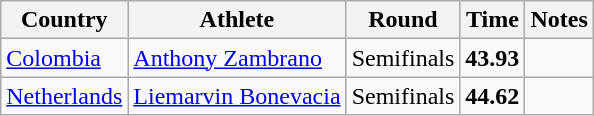<table class="wikitable sortable" style="text-align:center">
<tr>
<th>Country</th>
<th>Athlete</th>
<th>Round</th>
<th>Time</th>
<th>Notes</th>
</tr>
<tr>
<td align=left><a href='#'>Colombia</a></td>
<td align=left><a href='#'>Anthony Zambrano</a></td>
<td>Semifinals</td>
<td><strong>43.93</strong></td>
<td></td>
</tr>
<tr>
<td align=left><a href='#'>Netherlands</a></td>
<td align=left><a href='#'>Liemarvin Bonevacia</a></td>
<td>Semifinals</td>
<td><strong>44.62</strong></td>
<td></td>
</tr>
</table>
